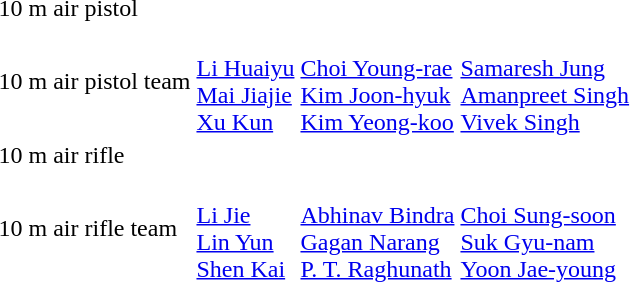<table>
<tr>
<td>10 m air pistol</td>
<td></td>
<td></td>
<td></td>
</tr>
<tr>
<td>10 m air pistol team</td>
<td><br><a href='#'>Li Huaiyu</a><br><a href='#'>Mai Jiajie</a><br><a href='#'>Xu Kun</a></td>
<td><br><a href='#'>Choi Young-rae</a><br><a href='#'>Kim Joon-hyuk</a><br><a href='#'>Kim Yeong-koo</a></td>
<td><br><a href='#'>Samaresh Jung</a><br><a href='#'>Amanpreet Singh</a><br><a href='#'>Vivek Singh</a></td>
</tr>
<tr>
<td>10 m air rifle</td>
<td></td>
<td></td>
<td></td>
</tr>
<tr>
<td>10 m air rifle team</td>
<td><br><a href='#'>Li Jie</a><br><a href='#'>Lin Yun</a><br><a href='#'>Shen Kai</a></td>
<td><br><a href='#'>Abhinav Bindra</a><br><a href='#'>Gagan Narang</a><br><a href='#'>P. T. Raghunath</a></td>
<td><br><a href='#'>Choi Sung-soon</a><br><a href='#'>Suk Gyu-nam</a><br><a href='#'>Yoon Jae-young</a></td>
</tr>
</table>
